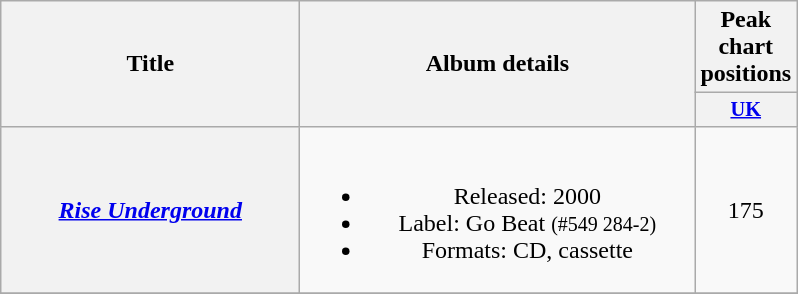<table class="wikitable plainrowheaders" style="text-align:center;" border="1">
<tr>
<th scope="col" rowspan="2" style="width:12em;">Title</th>
<th scope="col" rowspan="2" style="width:16em;">Album details</th>
<th scope="col" colspan="1">Peak chart positions</th>
</tr>
<tr>
<th scope="col" style="width:3em;font-size:85%;"><a href='#'>UK</a><br></th>
</tr>
<tr>
<th scope="row"><em><a href='#'>Rise Underground</a></em></th>
<td><br><ul><li>Released: 2000</li><li>Label: Go Beat <small>(#549 284-2)</small></li><li>Formats: CD, cassette</li></ul></td>
<td>175</td>
</tr>
<tr>
</tr>
</table>
